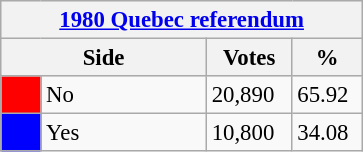<table class="wikitable" style="font-size: 95%; clear:both">
<tr style="background-color:#E9E9E9">
<th colspan=4><a href='#'>1980 Quebec referendum</a></th>
</tr>
<tr style="background-color:#E9E9E9">
<th colspan=2 style="width: 130px">Side</th>
<th style="width: 50px">Votes</th>
<th style="width: 40px">%</th>
</tr>
<tr>
<td bgcolor="red"></td>
<td>No</td>
<td>20,890</td>
<td>65.92</td>
</tr>
<tr>
<td bgcolor="blue"></td>
<td>Yes</td>
<td>10,800</td>
<td>34.08</td>
</tr>
</table>
